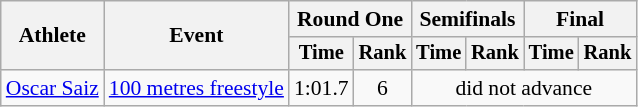<table class="wikitable" border="1" style="font-size:90%">
<tr>
<th rowspan="2">Athlete</th>
<th rowspan="2">Event</th>
<th colspan=2>Round One</th>
<th colspan=2>Semifinals</th>
<th colspan=2>Final</th>
</tr>
<tr style="font-size:95%">
<th>Time</th>
<th>Rank</th>
<th>Time</th>
<th>Rank</th>
<th>Time</th>
<th>Rank</th>
</tr>
<tr align=center>
<td align=left><a href='#'>Oscar Saiz</a></td>
<td><a href='#'>100 metres freestyle</a></td>
<td>1:01.7</td>
<td>6</td>
<td colspan=4>did not advance</td>
</tr>
</table>
